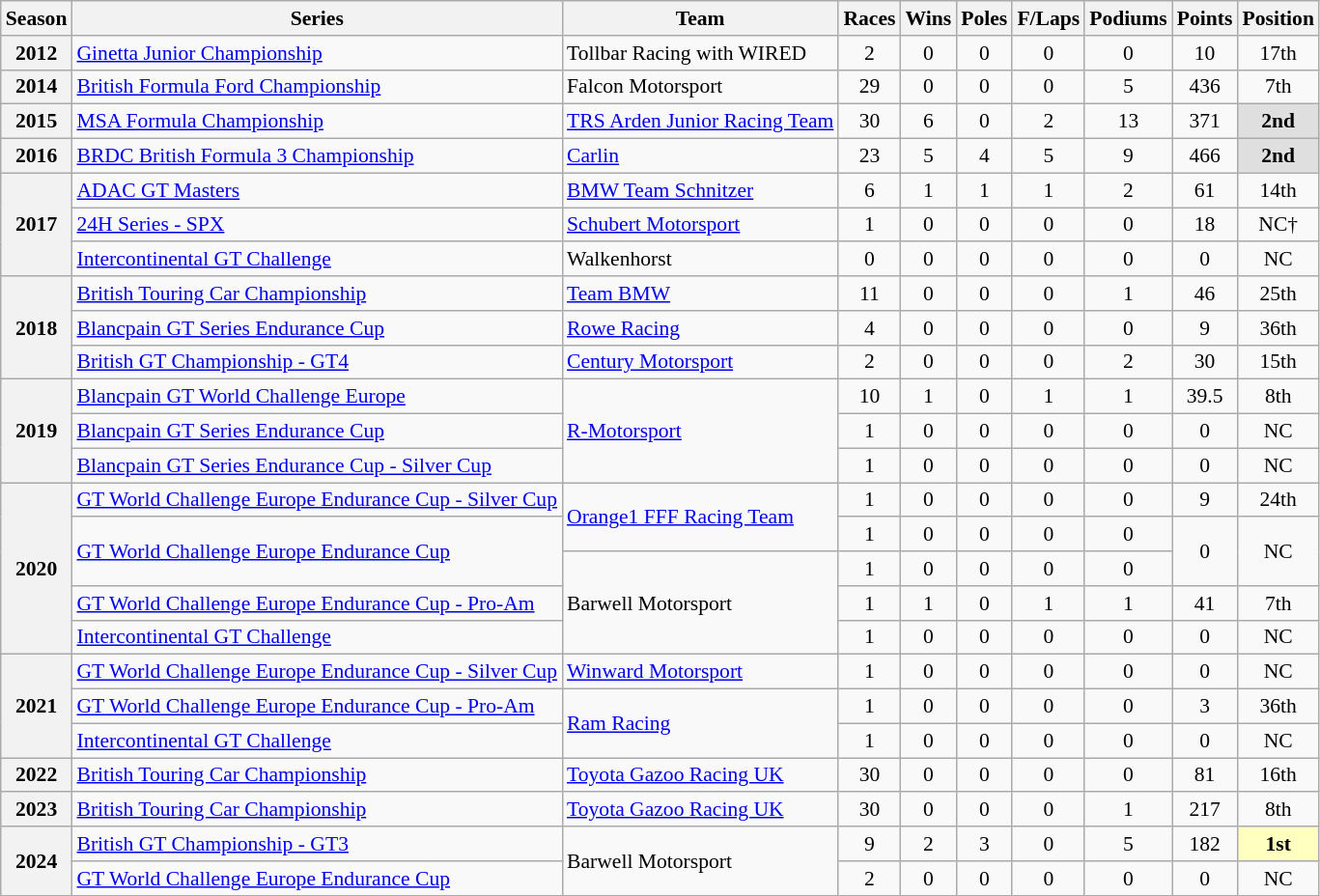<table class="wikitable" style="font-size: 90%; text-align:center">
<tr>
<th>Season</th>
<th>Series</th>
<th>Team</th>
<th>Races</th>
<th>Wins</th>
<th>Poles</th>
<th>F/Laps</th>
<th>Podiums</th>
<th>Points</th>
<th>Position</th>
</tr>
<tr>
<th>2012</th>
<td align=left><a href='#'>Ginetta Junior Championship</a></td>
<td align=left>Tollbar Racing with WIRED</td>
<td>2</td>
<td>0</td>
<td>0</td>
<td>0</td>
<td>0</td>
<td>10</td>
<td>17th</td>
</tr>
<tr>
<th>2014</th>
<td align=left><a href='#'>British Formula Ford Championship</a></td>
<td align=left>Falcon Motorsport</td>
<td>29</td>
<td>0</td>
<td>0</td>
<td>0</td>
<td>5</td>
<td>436</td>
<td>7th</td>
</tr>
<tr>
<th>2015</th>
<td align=left><a href='#'>MSA Formula Championship</a></td>
<td align=left><a href='#'>TRS Arden Junior Racing Team</a></td>
<td>30</td>
<td>6</td>
<td>0</td>
<td>2</td>
<td>13</td>
<td>371</td>
<td style="background:#DFDFDF;"><strong>2nd</strong></td>
</tr>
<tr>
<th>2016</th>
<td align=left><a href='#'>BRDC British Formula 3 Championship</a></td>
<td align=left><a href='#'>Carlin</a></td>
<td>23</td>
<td>5</td>
<td>4</td>
<td>5</td>
<td>9</td>
<td>466</td>
<td style="background:#DFDFDF;"><strong>2nd</strong></td>
</tr>
<tr>
<th rowspan=3>2017</th>
<td align=left><a href='#'>ADAC GT Masters</a></td>
<td align=left><a href='#'>BMW Team Schnitzer</a></td>
<td>6</td>
<td>1</td>
<td>1</td>
<td>1</td>
<td>2</td>
<td>61</td>
<td>14th</td>
</tr>
<tr>
<td align=left><a href='#'>24H Series - SPX</a></td>
<td align=left><a href='#'>Schubert Motorsport</a></td>
<td>1</td>
<td>0</td>
<td>0</td>
<td>0</td>
<td>0</td>
<td>18</td>
<td>NC†</td>
</tr>
<tr>
<td align=left><a href='#'>Intercontinental GT Challenge</a></td>
<td align=left>Walkenhorst</td>
<td>0</td>
<td>0</td>
<td>0</td>
<td>0</td>
<td>0</td>
<td>0</td>
<td>NC</td>
</tr>
<tr>
<th rowspan=3>2018</th>
<td align=left><a href='#'>British Touring Car Championship</a></td>
<td align=left><a href='#'>Team BMW</a></td>
<td>11</td>
<td>0</td>
<td>0</td>
<td>0</td>
<td>1</td>
<td>46</td>
<td>25th</td>
</tr>
<tr>
<td align=left><a href='#'>Blancpain GT Series Endurance Cup</a></td>
<td align=left><a href='#'>Rowe Racing</a></td>
<td>4</td>
<td>0</td>
<td>0</td>
<td>0</td>
<td>0</td>
<td>9</td>
<td>36th</td>
</tr>
<tr>
<td align=left><a href='#'>British GT Championship - GT4</a></td>
<td align=left><a href='#'>Century Motorsport</a></td>
<td>2</td>
<td>0</td>
<td>0</td>
<td>0</td>
<td>2</td>
<td>30</td>
<td>15th</td>
</tr>
<tr>
<th rowspan=3>2019</th>
<td align=left><a href='#'>Blancpain GT World Challenge Europe</a></td>
<td align=left rowspan=3><a href='#'>R-Motorsport</a></td>
<td>10</td>
<td>1</td>
<td>0</td>
<td>1</td>
<td>1</td>
<td>39.5</td>
<td>8th</td>
</tr>
<tr>
<td align=left><a href='#'>Blancpain GT Series Endurance Cup</a></td>
<td>1</td>
<td>0</td>
<td>0</td>
<td>0</td>
<td>0</td>
<td>0</td>
<td>NC</td>
</tr>
<tr>
<td align=left><a href='#'>Blancpain GT Series Endurance Cup - Silver Cup</a></td>
<td>1</td>
<td>0</td>
<td>0</td>
<td>0</td>
<td>0</td>
<td>0</td>
<td>NC</td>
</tr>
<tr>
<th rowspan=5>2020</th>
<td align=left><a href='#'>GT World Challenge Europe Endurance Cup - Silver Cup</a></td>
<td align=left rowspan=2><a href='#'>Orange1 FFF Racing Team</a></td>
<td>1</td>
<td>0</td>
<td>0</td>
<td>0</td>
<td>0</td>
<td>9</td>
<td>24th</td>
</tr>
<tr>
<td align=left rowspan=2><a href='#'>GT World Challenge Europe Endurance Cup</a></td>
<td>1</td>
<td>0</td>
<td>0</td>
<td>0</td>
<td>0</td>
<td rowspan=2>0</td>
<td rowspan=2>NC</td>
</tr>
<tr>
<td rowspan="3" align="left">Barwell Motorsport</td>
<td>1</td>
<td>0</td>
<td>0</td>
<td>0</td>
<td>0</td>
</tr>
<tr>
<td align=left><a href='#'>GT World Challenge Europe Endurance Cup - Pro-Am</a></td>
<td>1</td>
<td>1</td>
<td>0</td>
<td>1</td>
<td>1</td>
<td>41</td>
<td>7th</td>
</tr>
<tr>
<td align=left><a href='#'>Intercontinental GT Challenge</a></td>
<td>1</td>
<td>0</td>
<td>0</td>
<td>0</td>
<td>0</td>
<td>0</td>
<td>NC</td>
</tr>
<tr>
<th rowspan="3">2021</th>
<td align=left><a href='#'>GT World Challenge Europe Endurance Cup - Silver Cup</a></td>
<td align=left><a href='#'>Winward Motorsport</a></td>
<td>1</td>
<td>0</td>
<td>0</td>
<td>0</td>
<td>0</td>
<td>0</td>
<td>NC</td>
</tr>
<tr>
<td align=left><a href='#'>GT World Challenge Europe Endurance Cup - Pro-Am</a></td>
<td rowspan="2" align=left><a href='#'>Ram Racing</a></td>
<td>1</td>
<td>0</td>
<td>0</td>
<td>0</td>
<td>0</td>
<td>3</td>
<td>36th</td>
</tr>
<tr>
<td align=left><a href='#'>Intercontinental GT Challenge</a></td>
<td>1</td>
<td>0</td>
<td>0</td>
<td>0</td>
<td>0</td>
<td>0</td>
<td>NC</td>
</tr>
<tr>
<th>2022</th>
<td align=left><a href='#'>British Touring Car Championship</a></td>
<td align=left><a href='#'>Toyota Gazoo Racing UK</a></td>
<td>30</td>
<td>0</td>
<td>0</td>
<td>0</td>
<td>0</td>
<td>81</td>
<td>16th</td>
</tr>
<tr>
<th>2023</th>
<td align=left><a href='#'>British Touring Car Championship</a></td>
<td align=left><a href='#'>Toyota Gazoo Racing UK</a></td>
<td>30</td>
<td>0</td>
<td>0</td>
<td>0</td>
<td>1</td>
<td>217</td>
<td>8th</td>
</tr>
<tr>
<th rowspan="2">2024</th>
<td align=left><a href='#'>British GT Championship - GT3</a></td>
<td rowspan="2" align="left">Barwell Motorsport</td>
<td>9</td>
<td>2</td>
<td>3</td>
<td>0</td>
<td>5</td>
<td>182</td>
<td style="background:#FFFFBF;"><strong>1st</strong></td>
</tr>
<tr>
<td align=left><a href='#'>GT World Challenge Europe Endurance Cup</a></td>
<td>2</td>
<td>0</td>
<td>0</td>
<td>0</td>
<td>0</td>
<td>0</td>
<td>NC</td>
</tr>
</table>
